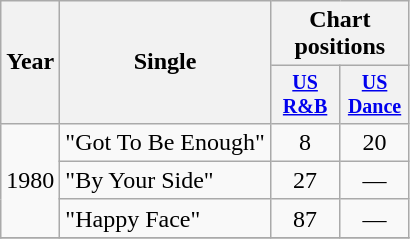<table class="wikitable" style="text-align:center;">
<tr>
<th rowspan="2">Year</th>
<th rowspan="2">Single</th>
<th colspan="2">Chart positions</th>
</tr>
<tr style="font-size:smaller;">
<th width="40"><a href='#'>US<br>R&B</a></th>
<th width="40"><a href='#'>US<br>Dance</a></th>
</tr>
<tr>
<td rowspan="3">1980</td>
<td align="left">"Got To Be Enough"</td>
<td>8</td>
<td>20</td>
</tr>
<tr>
<td align="left">"By Your Side"</td>
<td>27</td>
<td>—</td>
</tr>
<tr>
<td align="left">"Happy Face"</td>
<td>87</td>
<td>—</td>
</tr>
<tr>
</tr>
</table>
